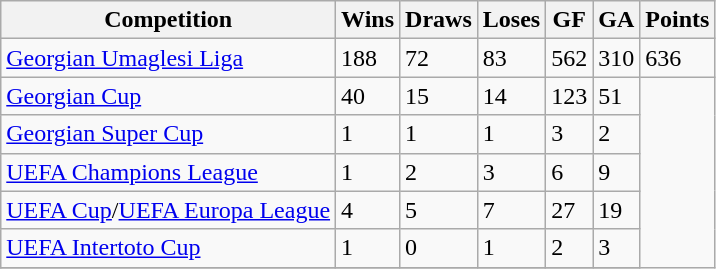<table class="wikitable">
<tr>
<th>Competition</th>
<th>Wins</th>
<th>Draws</th>
<th>Loses</th>
<th>GF</th>
<th>GA</th>
<th>Points</th>
</tr>
<tr>
<td><a href='#'>Georgian Umaglesi Liga</a></td>
<td>188</td>
<td>72</td>
<td>83</td>
<td>562</td>
<td>310</td>
<td>636</td>
</tr>
<tr>
<td><a href='#'>Georgian Cup</a></td>
<td>40</td>
<td>15</td>
<td>14</td>
<td>123</td>
<td>51</td>
</tr>
<tr>
<td><a href='#'>Georgian Super Cup</a></td>
<td>1</td>
<td>1</td>
<td>1</td>
<td>3</td>
<td>2</td>
</tr>
<tr>
<td><a href='#'>UEFA Champions League</a></td>
<td>1</td>
<td>2</td>
<td>3</td>
<td>6</td>
<td>9</td>
</tr>
<tr>
<td><a href='#'>UEFA Cup</a>/<a href='#'>UEFA Europa League</a></td>
<td>4</td>
<td>5</td>
<td>7</td>
<td>27</td>
<td>19</td>
</tr>
<tr>
<td><a href='#'>UEFA Intertoto Cup</a></td>
<td>1</td>
<td>0</td>
<td>1</td>
<td>2</td>
<td>3</td>
</tr>
<tr>
</tr>
</table>
